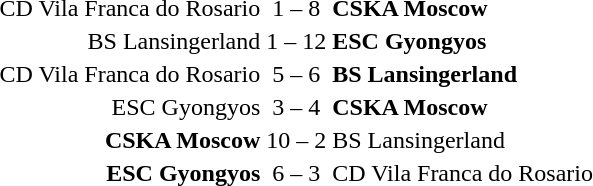<table>
<tr>
<th width=auto></th>
<td></td>
</tr>
<tr>
<td align=right>CD Vila Franca do Rosario </td>
<td align=center>1 – 8</td>
<td align=left> <strong>CSKA Moscow</strong></td>
</tr>
<tr>
<td align=right>BS Lansingerland </td>
<td align=center>1 – 12</td>
<td align=left> <strong>ESC Gyongyos</strong></td>
</tr>
<tr>
<td align=right>CD Vila Franca do Rosario </td>
<td align=center>5 – 6</td>
<td align=left> <strong>BS Lansingerland</strong></td>
</tr>
<tr>
<td align=right>ESC Gyongyos </td>
<td align=center>3 – 4</td>
<td align=left> <strong>CSKA Moscow</strong></td>
</tr>
<tr>
<td align=right><strong>CSKA Moscow</strong> </td>
<td align=center>10 – 2</td>
<td align=left> BS Lansingerland</td>
</tr>
<tr>
<td align=right><strong>ESC Gyongyos</strong> </td>
<td align=center>6 – 3</td>
<td align=left> CD Vila Franca do Rosario</td>
</tr>
</table>
